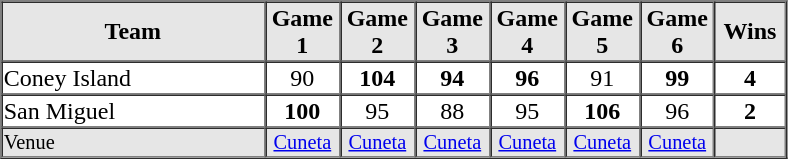<table border="1" cellspacing="0"  style="width:525px; margin:auto;">
<tr style="text-align:center; background:#e6e6e6;">
<th style="text-align:center; width:30%;">Team</th>
<th width=8%>Game 1</th>
<th width=8%>Game 2</th>
<th width=8%>Game 3</th>
<th width=8%>Game 4</th>
<th width=8%>Game 5</th>
<th width=8%>Game 6</th>
<th width=8%>Wins</th>
</tr>
<tr style="text-align:center;">
<td align=left>Coney Island</td>
<td>90</td>
<td><strong>104</strong></td>
<td><strong>94</strong></td>
<td><strong>96</strong></td>
<td>91</td>
<td><strong>99</strong></td>
<td><strong>4</strong></td>
</tr>
<tr style="text-align:center;">
<td align=left>San Miguel</td>
<td><strong>100</strong></td>
<td>95</td>
<td>88</td>
<td>95</td>
<td><strong>106</strong></td>
<td>96</td>
<td><strong>2</strong></td>
</tr>
<tr style="text-align:center; font-size:85%; background:#e6e6e6;">
<td align=left>Venue</td>
<td><a href='#'>Cuneta</a></td>
<td><a href='#'>Cuneta</a></td>
<td><a href='#'>Cuneta</a></td>
<td><a href='#'>Cuneta</a></td>
<td><a href='#'>Cuneta</a></td>
<td><a href='#'>Cuneta</a></td>
<td></td>
</tr>
</table>
